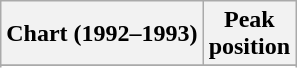<table class="wikitable sortable">
<tr>
<th align="left">Chart (1992–1993)</th>
<th align="center">Peak<br>position</th>
</tr>
<tr>
</tr>
<tr>
</tr>
</table>
